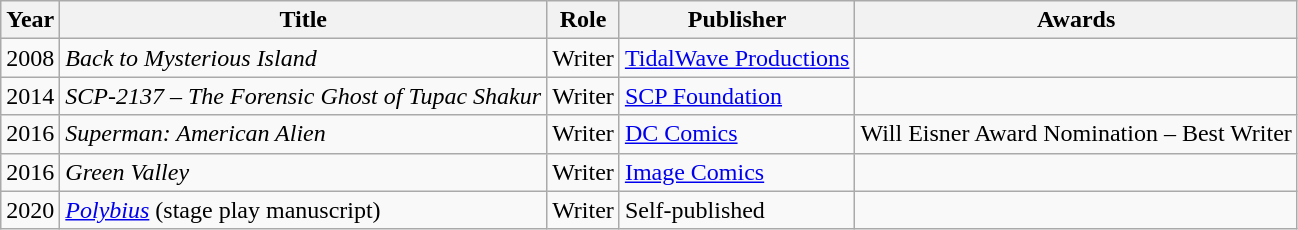<table class="wikitable sortable">
<tr>
<th>Year</th>
<th>Title</th>
<th>Role</th>
<th>Publisher</th>
<th>Awards</th>
</tr>
<tr>
<td>2008</td>
<td><em>Back to Mysterious Island</em></td>
<td>Writer</td>
<td><a href='#'>TidalWave Productions</a></td>
<td></td>
</tr>
<tr>
<td>2014</td>
<td><em>SCP-2137 – The Forensic Ghost of Tupac Shakur</em></td>
<td>Writer</td>
<td><a href='#'>SCP Foundation</a></td>
<td></td>
</tr>
<tr>
<td>2016</td>
<td><em>Superman: American Alien</em></td>
<td>Writer</td>
<td><a href='#'>DC Comics</a></td>
<td>Will Eisner Award Nomination – Best Writer</td>
</tr>
<tr>
<td>2016</td>
<td><em>Green Valley</em></td>
<td>Writer</td>
<td><a href='#'>Image Comics</a></td>
<td></td>
</tr>
<tr>
<td>2020</td>
<td><em><a href='#'>Polybius</a></em> (stage play manuscript)</td>
<td>Writer</td>
<td>Self-published</td>
<td></td>
</tr>
</table>
